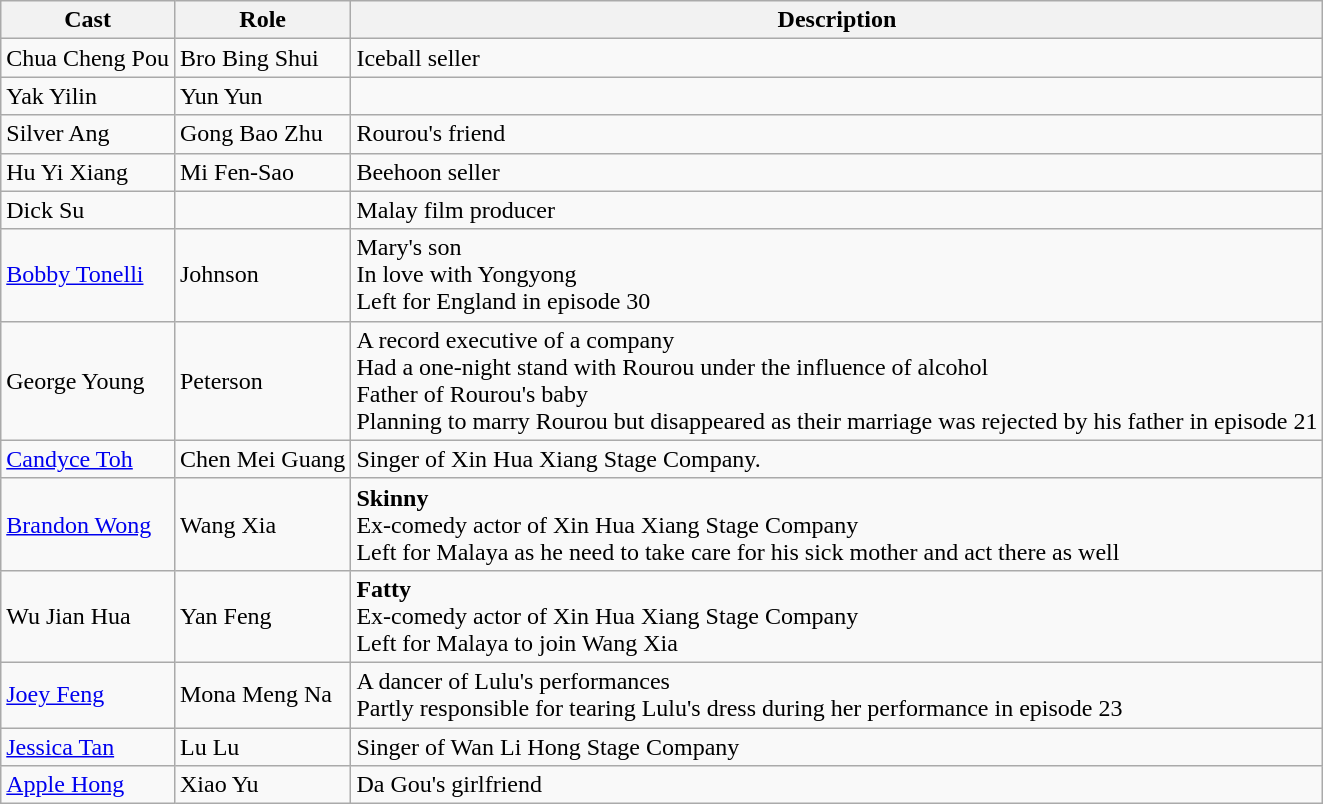<table class="wikitable">
<tr>
<th>Cast</th>
<th>Role</th>
<th>Description</th>
</tr>
<tr>
<td>Chua Cheng Pou</td>
<td>Bro Bing Shui</td>
<td>Iceball seller</td>
</tr>
<tr>
<td>Yak Yilin</td>
<td>Yun Yun</td>
<td></td>
</tr>
<tr>
<td>Silver Ang</td>
<td>Gong Bao Zhu</td>
<td>Rourou's friend</td>
</tr>
<tr>
<td>Hu Yi Xiang</td>
<td>Mi Fen-Sao</td>
<td>Beehoon seller</td>
</tr>
<tr>
<td>Dick Su</td>
<td></td>
<td>Malay film producer</td>
</tr>
<tr>
<td><a href='#'>Bobby Tonelli</a></td>
<td>Johnson</td>
<td>Mary's son<br>In love with Yongyong<br>Left for England in episode 30</td>
</tr>
<tr>
<td>George Young</td>
<td>Peterson</td>
<td>A record executive of a company<br>Had a one-night stand with Rourou under the influence of alcohol<br>Father of Rourou's baby<br>Planning to marry Rourou but disappeared as their marriage was rejected by his father in episode 21</td>
</tr>
<tr>
<td><a href='#'>Candyce Toh</a></td>
<td>Chen Mei Guang</td>
<td>Singer of Xin Hua Xiang Stage Company.</td>
</tr>
<tr>
<td><a href='#'>Brandon Wong</a></td>
<td>Wang Xia</td>
<td><strong>Skinny</strong><br>Ex-comedy actor of Xin Hua Xiang Stage Company<br>Left for Malaya as he need to take care for his sick mother and act there as well</td>
</tr>
<tr>
<td>Wu Jian Hua</td>
<td>Yan Feng</td>
<td><strong>Fatty</strong><br>Ex-comedy actor of Xin Hua Xiang Stage Company<br>Left for Malaya to join Wang Xia</td>
</tr>
<tr>
<td><a href='#'>Joey Feng</a></td>
<td>Mona Meng Na</td>
<td>A dancer of Lulu's performances<br>Partly responsible for tearing Lulu's dress during her performance in episode 23</td>
</tr>
<tr>
<td><a href='#'>Jessica Tan</a></td>
<td>Lu Lu</td>
<td>Singer of Wan Li Hong Stage Company</td>
</tr>
<tr>
<td><a href='#'>Apple Hong</a></td>
<td>Xiao Yu</td>
<td>Da Gou's girlfriend</td>
</tr>
</table>
